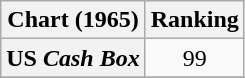<table class="wikitable plainrowheaders sortable">
<tr>
<th scope="col">Chart (1965)</th>
<th scope="col">Ranking</th>
</tr>
<tr>
<th scope="row">US <em>Cash Box</em></th>
<td align="center">99</td>
</tr>
<tr>
</tr>
</table>
